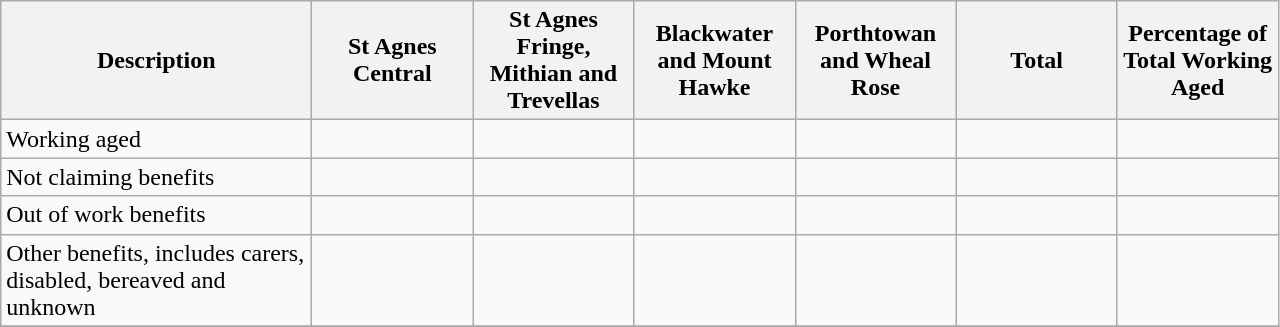<table class="wikitable">
<tr>
<th scope="col" width="200px">Description</th>
<th scope="col" width="100px">St Agnes Central</th>
<th scope="col" width="100px">St Agnes Fringe, Mithian and Trevellas</th>
<th scope="col" width="100px">Blackwater and Mount Hawke</th>
<th scope="col" width="100px">Porthtowan and Wheal Rose</th>
<th scope="col" width="100px">Total</th>
<th scope="col" width="100px">Percentage of Total Working Aged</th>
</tr>
<tr>
<td>Working aged</td>
<td></td>
<td></td>
<td></td>
<td></td>
<td></td>
<td></td>
</tr>
<tr>
<td>Not claiming benefits</td>
<td></td>
<td></td>
<td></td>
<td></td>
<td></td>
<td></td>
</tr>
<tr>
<td>Out of work benefits</td>
<td></td>
<td></td>
<td></td>
<td></td>
<td></td>
<td></td>
</tr>
<tr>
<td>Other benefits, includes carers, disabled, bereaved and unknown</td>
<td></td>
<td></td>
<td></td>
<td></td>
<td></td>
<td></td>
</tr>
<tr>
</tr>
</table>
